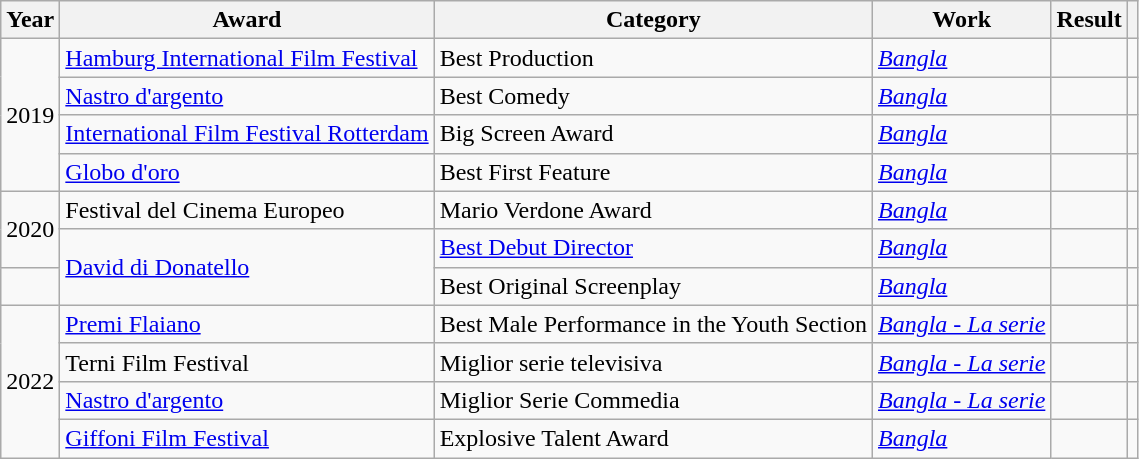<table class="wikitable sortable">
<tr>
<th>Year</th>
<th>Award</th>
<th>Category</th>
<th>Work</th>
<th>Result</th>
<th class="unsortable"></th>
</tr>
<tr>
<td rowspan="4">2019</td>
<td><a href='#'>Hamburg International Film Festival</a></td>
<td>Best Production</td>
<td><em><a href='#'>Bangla</a></em></td>
<td></td>
<td style="text-align: center;"></td>
</tr>
<tr>
<td><a href='#'>Nastro d'argento</a></td>
<td>Best Comedy</td>
<td><em><a href='#'>Bangla</a></em></td>
<td></td>
<td style="text-align: center;"></td>
</tr>
<tr>
<td><a href='#'>International Film Festival Rotterdam</a></td>
<td>Big Screen Award</td>
<td><em><a href='#'>Bangla</a></em></td>
<td></td>
<td style="text-align: center;"></td>
</tr>
<tr>
<td><a href='#'>Globo d'oro</a></td>
<td>Best First Feature</td>
<td><em><a href='#'>Bangla</a></em></td>
<td></td>
<td style="text-align: center;"></td>
</tr>
<tr>
<td rowspan="2">2020</td>
<td>Festival del Cinema Europeo</td>
<td>Mario Verdone Award</td>
<td><em><a href='#'>Bangla</a></em></td>
<td></td>
<td style="text-align: center;"></td>
</tr>
<tr>
<td rowspan="2"><a href='#'>David di Donatello</a></td>
<td><a href='#'>Best Debut Director</a></td>
<td><em><a href='#'>Bangla</a></em></td>
<td></td>
<td style="text-align: center;"></td>
</tr>
<tr>
<td></td>
<td>Best Original Screenplay</td>
<td><em><a href='#'>Bangla</a></em></td>
<td></td>
<td style="text-align: center;"></td>
</tr>
<tr>
<td rowspan="4">2022</td>
<td><a href='#'>Premi Flaiano</a></td>
<td>Best Male Performance in the Youth Section</td>
<td><em><a href='#'>Bangla - La serie</a></em></td>
<td></td>
<td style="text-align: center;"></td>
</tr>
<tr>
<td>Terni Film Festival</td>
<td>Miglior serie televisiva</td>
<td><em><a href='#'>Bangla - La serie</a></em></td>
<td></td>
<td style="text-align: center;"></td>
</tr>
<tr>
<td><a href='#'>Nastro d'argento</a></td>
<td>Miglior Serie Commedia</td>
<td><em><a href='#'>Bangla - La serie</a></em></td>
<td></td>
<td style="text-align: center;"></td>
</tr>
<tr>
<td><a href='#'>Giffoni Film Festival</a></td>
<td>Explosive Talent Award</td>
<td><em><a href='#'>Bangla</a></em></td>
<td></td>
<td style="text-align: center;"></td>
</tr>
</table>
